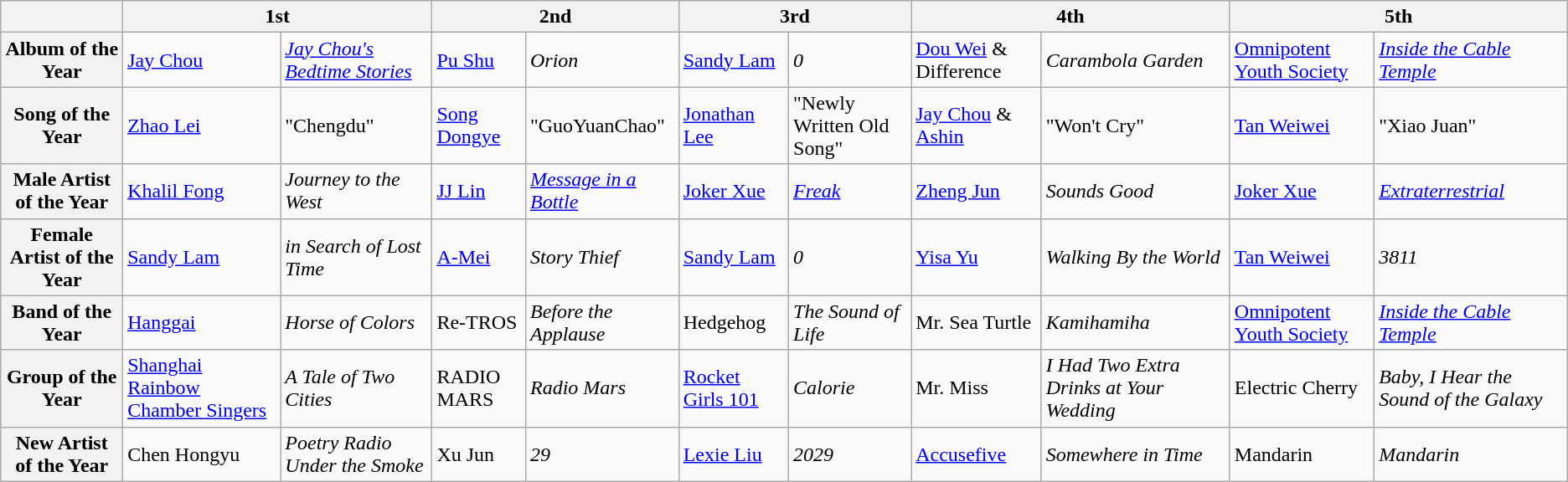<table class="wikitable">
<tr>
<th></th>
<th colspan="2">1st</th>
<th colspan="2">2nd</th>
<th colspan="2">3rd</th>
<th colspan="2">4th</th>
<th colspan="2">5th</th>
</tr>
<tr>
<th>Album of the Year</th>
<td><a href='#'>Jay Chou</a></td>
<td><em><a href='#'>Jay Chou's Bedtime Stories</a></em></td>
<td><a href='#'>Pu Shu</a></td>
<td><em>Orion</em></td>
<td><a href='#'>Sandy Lam</a></td>
<td><em>0</em></td>
<td><a href='#'>Dou Wei</a> & Difference</td>
<td><em>Carambola Garden</em></td>
<td><a href='#'>Omnipotent Youth Society</a></td>
<td><em><a href='#'>Inside the Cable Temple</a></em></td>
</tr>
<tr>
<th>Song of the Year</th>
<td><a href='#'>Zhao Lei</a></td>
<td>"Chengdu"</td>
<td><a href='#'>Song Dongye</a></td>
<td>"GuoYuanChao"</td>
<td><a href='#'>Jonathan Lee</a></td>
<td>"Newly Written Old Song"</td>
<td><a href='#'>Jay Chou</a> & <a href='#'>Ashin</a></td>
<td>"Won't Cry"</td>
<td><a href='#'>Tan Weiwei</a></td>
<td>"Xiao Juan"</td>
</tr>
<tr>
<th>Male Artist of the Year</th>
<td><a href='#'>Khalil Fong</a></td>
<td><em>Journey to the West</em></td>
<td><a href='#'>JJ Lin</a></td>
<td><em><a href='#'>Message in a Bottle</a></em></td>
<td><a href='#'>Joker Xue</a></td>
<td><em><a href='#'>Freak</a></em></td>
<td><a href='#'>Zheng Jun</a></td>
<td><em>Sounds Good</em></td>
<td><a href='#'>Joker Xue</a></td>
<td><em><a href='#'>Extraterrestrial</a></em></td>
</tr>
<tr>
<th>Female Artist of the Year</th>
<td><a href='#'>Sandy Lam</a></td>
<td><em>in Search of Lost Time</em></td>
<td><a href='#'>A-Mei</a></td>
<td><em>Story Thief</em></td>
<td><a href='#'>Sandy Lam</a></td>
<td><em>0</em></td>
<td><a href='#'>Yisa Yu</a></td>
<td><em>Walking By the World</em></td>
<td><a href='#'>Tan Weiwei</a></td>
<td><em>3811</em></td>
</tr>
<tr>
<th>Band of the Year</th>
<td><a href='#'>Hanggai</a></td>
<td><em>Horse of Colors</em></td>
<td>Re-TROS</td>
<td><em>Before the Applause</em></td>
<td>Hedgehog</td>
<td><em>The Sound of Life</em></td>
<td>Mr. Sea Turtle</td>
<td><em>Kamihamiha</em></td>
<td><a href='#'>Omnipotent Youth Society</a></td>
<td><em><a href='#'>Inside the Cable Temple</a></em></td>
</tr>
<tr>
<th>Group of the Year</th>
<td><a href='#'>Shanghai Rainbow Chamber Singers</a></td>
<td><em>A Tale of Two Cities</em></td>
<td>RADIO MARS</td>
<td><em>Radio Mars</em></td>
<td><a href='#'>Rocket Girls 101</a></td>
<td><em>Calorie</em></td>
<td>Mr. Miss</td>
<td><em>I Had Two Extra Drinks at Your Wedding</em></td>
<td>Electric Cherry</td>
<td><em>Baby, I Hear the Sound of the Galaxy</em></td>
</tr>
<tr>
<th>New Artist of the Year</th>
<td>Chen Hongyu</td>
<td><em>Poetry Radio Under the Smoke</em></td>
<td>Xu Jun</td>
<td><em>29</em></td>
<td><a href='#'>Lexie Liu</a></td>
<td><em>2029</em></td>
<td><a href='#'>Accusefive</a></td>
<td><em>Somewhere in Time</em></td>
<td>Mandarin</td>
<td><em>Mandarin</em></td>
</tr>
</table>
